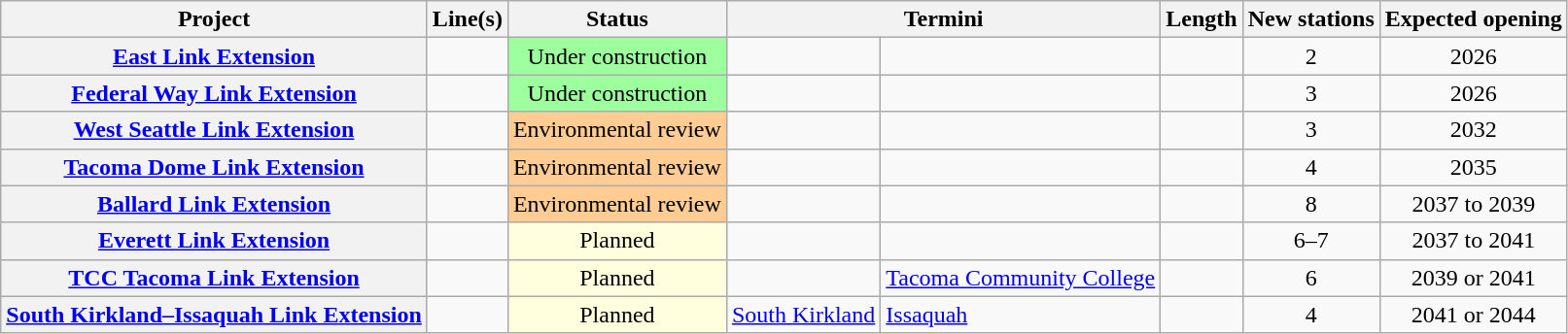<table class="wikitable plainrowheaders sortable">
<tr>
<th scope="col">Project</th>
<th scope="col">Line(s)</th>
<th scope="col">Status</th>
<th scope="col" class="unsortable" colspan=2>Termini</th>
<th scope="col">Length</th>
<th scope="col">New stations</th>
<th scope="col">Expected opening</th>
</tr>
<tr>
<th scope="row"><a href='#'>East Link Extension</a></th>
<td></td>
<td style="text-align:center; background:#9EFF9E">Under construction</td>
<td></td>
<td></td>
<td style="text-align:center"></td>
<td style="text-align:center">2</td>
<td style="text-align:center">2026</td>
</tr>
<tr>
<th scope="row"><a href='#'>Federal Way Link Extension</a></th>
<td></td>
<td style="text-align:center; background:#9EFF9E">Under construction</td>
<td></td>
<td></td>
<td style="text-align:center"></td>
<td style="text-align:center">3</td>
<td style="text-align:center">2026</td>
</tr>
<tr>
<th scope="row"><a href='#'>West Seattle Link Extension</a></th>
<td></td>
<td style="text-align:center; background:#FFCD93">Environmental review</td>
<td></td>
<td></td>
<td style="text-align:center"></td>
<td style="text-align:center">3</td>
<td style="text-align:center">2032</td>
</tr>
<tr>
<th scope="row"><a href='#'>Tacoma Dome Link Extension</a></th>
<td></td>
<td style="text-align:center; background:#FFCD93">Environmental review</td>
<td></td>
<td></td>
<td style="text-align:center"></td>
<td style="text-align:center">4</td>
<td style="text-align:center">2035</td>
</tr>
<tr>
<th scope="row"><a href='#'>Ballard Link Extension</a></th>
<td></td>
<td style="text-align:center; background:#FFCD93">Environmental review</td>
<td></td>
<td></td>
<td style="text-align:center"></td>
<td style="text-align:center">8</td>
<td style="text-align:center">2037 to 2039</td>
</tr>
<tr>
<th scope="row"><a href='#'>Everett Link Extension</a></th>
<td></td>
<td style="text-align:center; background:#FFD">Planned</td>
<td></td>
<td></td>
<td style="text-align:center"></td>
<td style="text-align:center">6–7</td>
<td style="text-align:center">2037 to 2041</td>
</tr>
<tr>
<th scope="row"><a href='#'>TCC Tacoma Link Extension</a></th>
<td></td>
<td style="text-align:center; background:#FFD">Planned</td>
<td></td>
<td><a href='#'>Tacoma Community College</a></td>
<td style="text-align:center"></td>
<td style="text-align:center">6</td>
<td style="text-align:center">2039 or 2041</td>
</tr>
<tr>
<th scope="row"><a href='#'>South Kirkland–Issaquah Link Extension</a></th>
<td></td>
<td style="text-align:center; background:#FFD">Planned</td>
<td><a href='#'>South Kirkland</a></td>
<td><a href='#'>Issaquah</a></td>
<td style="text-align:center"></td>
<td style="text-align:center">4</td>
<td style="text-align:center">2041 or 2044</td>
</tr>
</table>
